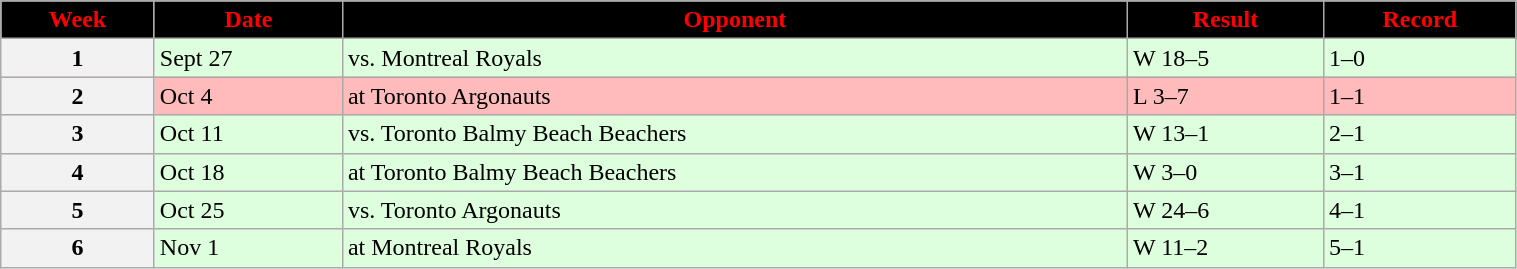<table class="wikitable" width="80%">
<tr align="center"  style="background:black;color:red;">
<td><strong>Week</strong></td>
<td><strong>Date</strong></td>
<td><strong>Opponent</strong></td>
<td><strong>Result</strong></td>
<td><strong>Record</strong></td>
</tr>
<tr style="background:#ddffdd">
<th>1</th>
<td>Sept 27</td>
<td>vs. Montreal Royals</td>
<td>W 18–5</td>
<td>1–0</td>
</tr>
<tr style="background:#ffbbbb">
<th>2</th>
<td>Oct 4</td>
<td>at Toronto Argonauts</td>
<td>L 3–7</td>
<td>1–1</td>
</tr>
<tr style="background:#ddffdd">
<th>3</th>
<td>Oct 11</td>
<td>vs. Toronto Balmy Beach Beachers</td>
<td>W 13–1</td>
<td>2–1</td>
</tr>
<tr style="background:#ddffdd">
<th>4</th>
<td>Oct 18</td>
<td>at Toronto Balmy Beach Beachers</td>
<td>W 3–0</td>
<td>3–1</td>
</tr>
<tr style="background:#ddffdd">
<th>5</th>
<td>Oct 25</td>
<td>vs. Toronto Argonauts</td>
<td>W 24–6</td>
<td>4–1</td>
</tr>
<tr style="background:#ddffdd">
<th>6</th>
<td>Nov 1</td>
<td>at Montreal Royals</td>
<td>W 11–2</td>
<td>5–1</td>
</tr>
</table>
